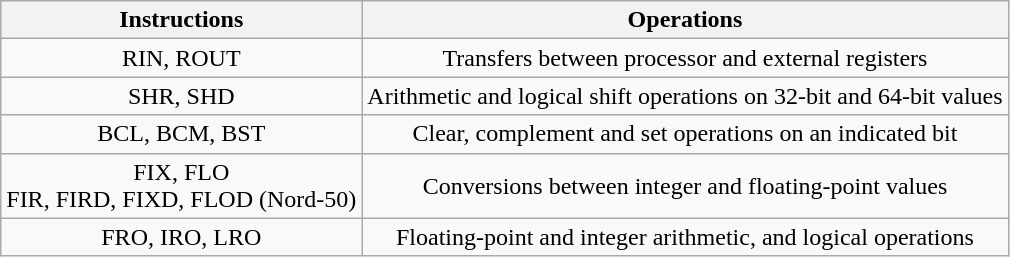<table class="wikitable" style="text-align:center;">
<tr>
<th>Instructions</th>
<th>Operations</th>
</tr>
<tr>
<td>RIN, ROUT</td>
<td>Transfers between processor and external registers</td>
</tr>
<tr>
<td>SHR, SHD</td>
<td>Arithmetic and logical shift operations on 32-bit and 64-bit values</td>
</tr>
<tr>
<td>BCL, BCM, BST</td>
<td>Clear, complement and set operations on an indicated bit</td>
</tr>
<tr>
<td>FIX, FLO<br>FIR, FIRD, FIXD, FLOD (Nord-50)</td>
<td>Conversions between integer and floating-point values</td>
</tr>
<tr>
<td>FRO, IRO, LRO</td>
<td>Floating-point and integer arithmetic, and logical operations</td>
</tr>
</table>
